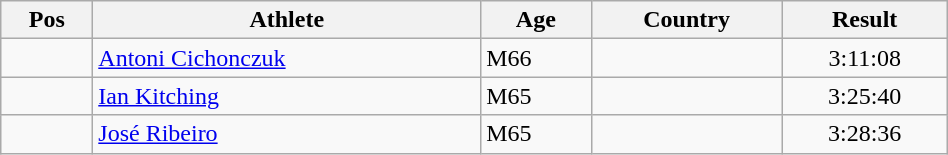<table class="wikitable"  style="text-align:center; width:50%;">
<tr>
<th>Pos</th>
<th>Athlete</th>
<th>Age</th>
<th>Country</th>
<th>Result</th>
</tr>
<tr>
<td align=center></td>
<td align=left><a href='#'>Antoni Cichonczuk</a></td>
<td align=left>M66</td>
<td align=left></td>
<td>3:11:08</td>
</tr>
<tr>
<td align=center></td>
<td align=left><a href='#'>Ian Kitching</a></td>
<td align=left>M65</td>
<td align=left></td>
<td>3:25:40</td>
</tr>
<tr>
<td align=center></td>
<td align=left><a href='#'>José Ribeiro</a></td>
<td align=left>M65</td>
<td align=left></td>
<td>3:28:36</td>
</tr>
</table>
